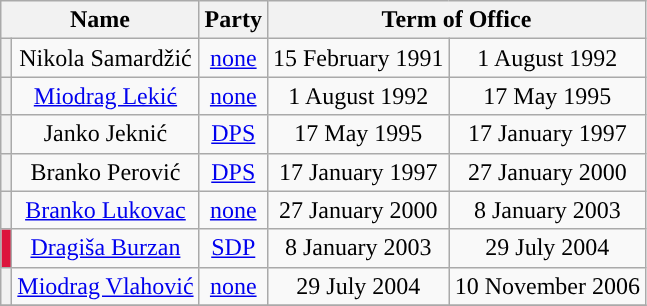<table class="wikitable" style="text-align:center;">
<tr>
<th colspan=2>Name<br></th>
<th>Party</th>
<th colspan=2>Term of Office</th>
</tr>
<tr>
<th style="background:"></th>
<td>Nikola Samardžić<br></td>
<td><a href='#'>none</a></td>
<td>15 February 1991</td>
<td>1 August 1992</td>
</tr>
<tr>
<th style="background:"></th>
<td><a href='#'>Miodrag Lekić</a><br></td>
<td><a href='#'>none</a></td>
<td>1 August 1992</td>
<td>17 May 1995</td>
</tr>
<tr>
<th style="background:"></th>
<td>Janko Jeknić<br></td>
<td><a href='#'>DPS</a></td>
<td>17 May 1995</td>
<td>17 January 1997</td>
</tr>
<tr>
<th style="background:"></th>
<td>Branko Perović<br></td>
<td><a href='#'>DPS</a></td>
<td>17 January 1997</td>
<td>27 January 2000</td>
</tr>
<tr>
<th style="background:"></th>
<td><a href='#'>Branko Lukovac</a><br></td>
<td><a href='#'>none</a></td>
<td>27 January 2000</td>
<td>8 January 2003</td>
</tr>
<tr>
<th style="background:#DC143C;"></th>
<td><a href='#'>Dragiša Burzan</a><br></td>
<td><a href='#'>SDP</a></td>
<td>8 January 2003</td>
<td>29 July 2004</td>
</tr>
<tr>
<th style="background:"></th>
<td><a href='#'>Miodrag Vlahović</a><br></td>
<td><a href='#'>none</a></td>
<td>29 July 2004</td>
<td>10 November 2006</td>
</tr>
<tr>
</tr>
</table>
